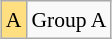<table class="wikitable" style="margin:0.5em auto; font-size:90%; line-height:1.25em; text-align:center;">
<tr>
<td style="background-color:#FFDF80;">A</td>
<td>Group A</td>
</tr>
</table>
